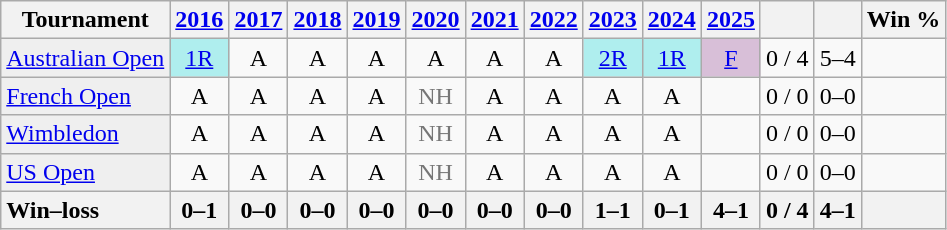<table class=wikitable style=text-align:center;>
<tr>
<th>Tournament</th>
<th><a href='#'>2016</a></th>
<th><a href='#'>2017</a></th>
<th><a href='#'>2018</a></th>
<th><a href='#'>2019</a></th>
<th><a href='#'>2020</a></th>
<th><a href='#'>2021</a></th>
<th><a href='#'>2022</a></th>
<th><a href='#'>2023</a></th>
<th><a href='#'>2024</a></th>
<th><a href='#'>2025</a></th>
<th></th>
<th></th>
<th>Win %</th>
</tr>
<tr>
<td style=background:#efefef;text-align:left><a href='#'>Australian Open</a></td>
<td bgcolor="afeeee"><a href='#'>1R</a></td>
<td>A</td>
<td>A</td>
<td>A</td>
<td>A</td>
<td>A</td>
<td>A</td>
<td bgcolor="afeeee"><a href='#'>2R</a></td>
<td bgcolor="afeeee"><a href='#'>1R</a></td>
<td style="background:thistle"><a href='#'>F</a></td>
<td>0 / 4</td>
<td>5–4</td>
<td></td>
</tr>
<tr>
<td style=background:#efefef;text-align:left><a href='#'>French Open</a></td>
<td>A</td>
<td>A</td>
<td>A</td>
<td>A</td>
<td style="color:#767676">NH</td>
<td>A</td>
<td>A</td>
<td>A</td>
<td>A</td>
<td></td>
<td>0 / 0</td>
<td>0–0</td>
<td></td>
</tr>
<tr>
<td style=background:#efefef;text-align:left><a href='#'>Wimbledon</a></td>
<td>A</td>
<td>A</td>
<td>A</td>
<td>A</td>
<td style="color:#767676">NH</td>
<td>A</td>
<td>A</td>
<td>A</td>
<td>A</td>
<td></td>
<td>0 / 0</td>
<td>0–0</td>
<td></td>
</tr>
<tr>
<td style=background:#efefef;text-align:left><a href='#'>US Open</a></td>
<td>A</td>
<td>A</td>
<td>A</td>
<td>A</td>
<td style="color:#767676">NH</td>
<td>A</td>
<td>A</td>
<td>A</td>
<td>A</td>
<td></td>
<td>0 / 0</td>
<td>0–0</td>
<td></td>
</tr>
<tr>
<th style=text-align:left>Win–loss</th>
<th>0–1</th>
<th>0–0</th>
<th>0–0</th>
<th>0–0</th>
<th>0–0</th>
<th>0–0</th>
<th>0–0</th>
<th>1–1</th>
<th>0–1</th>
<th>4–1</th>
<th>0 / 4</th>
<th>4–1</th>
<th></th>
</tr>
</table>
